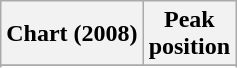<table class="wikitable sortable">
<tr>
<th align="left">Chart (2008)</th>
<th align="center">Peak<br>position</th>
</tr>
<tr>
</tr>
<tr>
</tr>
</table>
